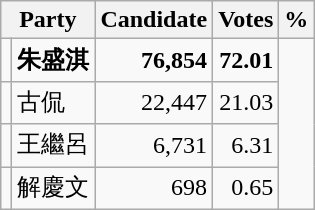<table class="wikitable">
<tr>
<th colspan="2">Party</th>
<th>Candidate</th>
<th>Votes</th>
<th>%</th>
</tr>
<tr>
<td></td>
<td><strong>朱盛淇</strong></td>
<td align="right"><strong>76,854</strong></td>
<td align="right"><strong>72.01</strong></td>
</tr>
<tr>
<td></td>
<td>古侃</td>
<td align="right">22,447</td>
<td align="right">21.03</td>
</tr>
<tr>
<td></td>
<td>王繼呂</td>
<td align="right">6,731</td>
<td align="right">6.31</td>
</tr>
<tr>
<td></td>
<td>解慶文</td>
<td align="right">698</td>
<td align="right">0.65</td>
</tr>
</table>
